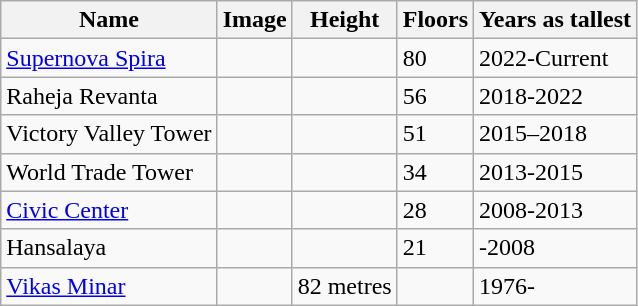<table class="sortable wikitable">
<tr>
<th>Name</th>
<th>Image</th>
<th>Height</th>
<th>Floors</th>
<th>Years as tallest</th>
</tr>
<tr>
<td><a href='#'>Supernova Spira</a></td>
<td></td>
<td></td>
<td>80</td>
<td>2022-Current</td>
</tr>
<tr>
<td>Raheja Revanta</td>
<td></td>
<td></td>
<td>56</td>
<td>2018-2022</td>
</tr>
<tr>
<td>Victory Valley Tower</td>
<td></td>
<td></td>
<td>51</td>
<td>2015–2018</td>
</tr>
<tr>
<td>World Trade Tower</td>
<td></td>
<td></td>
<td>34</td>
<td>2013-2015</td>
</tr>
<tr>
<td><a href='#'>Civic Center</a></td>
<td></td>
<td></td>
<td>28</td>
<td>2008-2013</td>
</tr>
<tr>
<td>Hansalaya</td>
<td></td>
<td></td>
<td>21</td>
<td>-2008</td>
</tr>
<tr>
<td><a href='#'>Vikas Minar</a></td>
<td></td>
<td>82 metres</td>
<td></td>
<td>1976-</td>
</tr>
</table>
